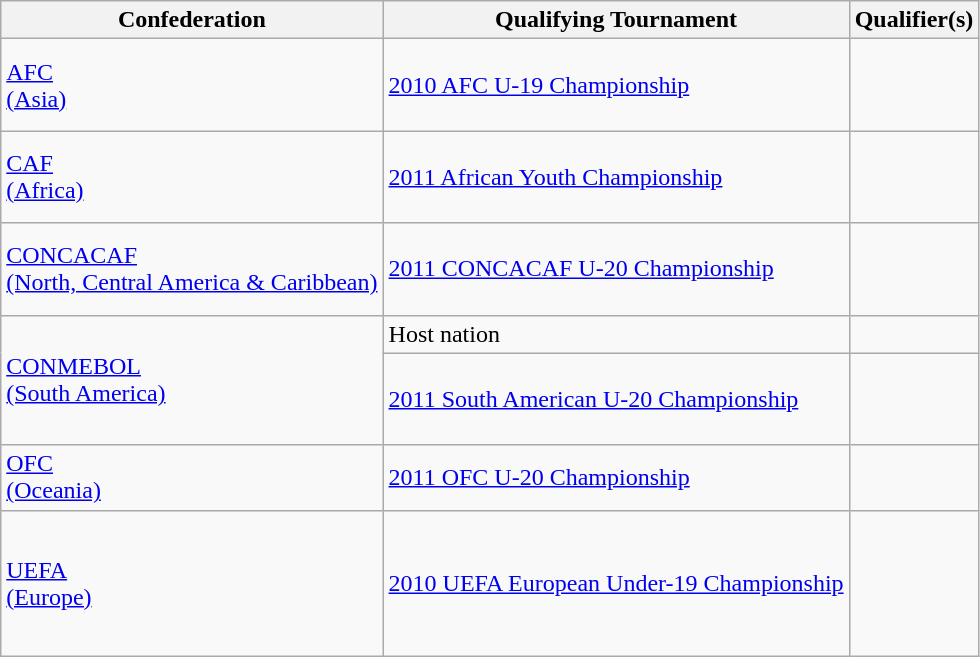<table class=wikitable>
<tr>
<th>Confederation</th>
<th>Qualifying Tournament</th>
<th>Qualifier(s)</th>
</tr>
<tr>
<td><a href='#'>AFC<br>(Asia)</a></td>
<td><a href='#'>2010 AFC U-19 Championship</a></td>
<td> <br>  <br>  <br> </td>
</tr>
<tr>
<td><a href='#'>CAF<br>(Africa)</a></td>
<td><a href='#'>2011 African Youth Championship</a></td>
<td> <br>   <br>  <br> </td>
</tr>
<tr>
<td><a href='#'>CONCACAF<br>(North, Central America & Caribbean)</a></td>
<td><a href='#'>2011 CONCACAF U-20 Championship</a></td>
<td> <br> <br>   <br> </td>
</tr>
<tr>
<td rowspan=2><a href='#'>CONMEBOL<br>(South America)</a></td>
<td>Host nation</td>
<td></td>
</tr>
<tr>
<td><a href='#'>2011 South American U-20 Championship</a></td>
<td> <br>  <br>  <br> </td>
</tr>
<tr>
<td><a href='#'>OFC<br>(Oceania)</a></td>
<td><a href='#'>2011 OFC U-20 Championship</a></td>
<td></td>
</tr>
<tr>
<td><a href='#'>UEFA<br>(Europe)</a></td>
<td><a href='#'>2010 UEFA European Under-19 Championship</a></td>
<td> <br>  <br>  <br>  <br>  <br> </td>
</tr>
</table>
